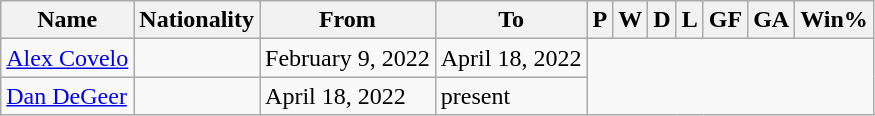<table class="wikitable plainrowheaders sortable" style="text-align:center">
<tr>
<th>Name</th>
<th>Nationality</th>
<th>From</th>
<th class="unsortable">To</th>
<th>P</th>
<th>W</th>
<th>D</th>
<th>L</th>
<th>GF</th>
<th>GA</th>
<th>Win%</th>
</tr>
<tr>
<td scope=row style=text-align:left><a href='#'>Alex Covelo</a></td>
<td align=left></td>
<td align=left>February 9, 2022</td>
<td align=left>April 18, 2022<br></td>
</tr>
<tr>
<td scope=row style=text-align:left><a href='#'>Dan DeGeer</a></td>
<td align=left></td>
<td align=left>April 18, 2022</td>
<td align=left>present<br></td>
</tr>
</table>
